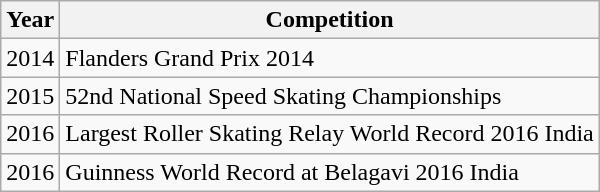<table class="wikitable">
<tr>
<th>Year</th>
<th>Competition</th>
</tr>
<tr>
<td>2014</td>
<td>Flanders Grand Prix 2014</td>
</tr>
<tr>
<td>2015</td>
<td>52nd National Speed Skating Championships</td>
</tr>
<tr>
<td>2016</td>
<td>Largest Roller Skating Relay World Record 2016 India</td>
</tr>
<tr>
<td>2016</td>
<td>Guinness World Record at Belagavi 2016 India</td>
</tr>
</table>
